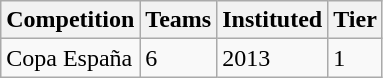<table class="wikitable">
<tr>
<th>Competition</th>
<th>Teams</th>
<th>Instituted</th>
<th>Tier</th>
</tr>
<tr>
<td>Copa España</td>
<td>6</td>
<td>2013</td>
<td>1</td>
</tr>
</table>
